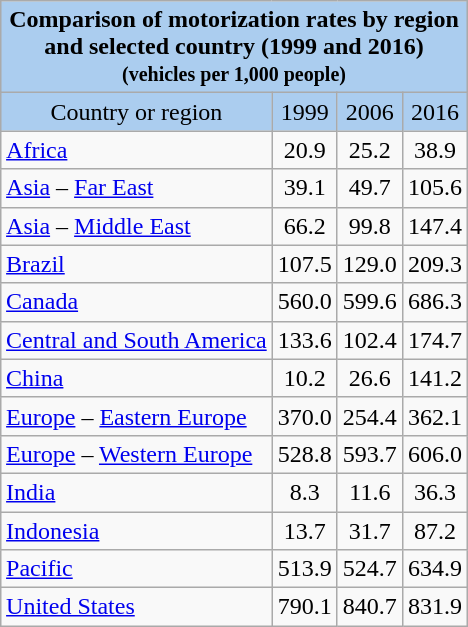<table class="wikitable" style="margin: 1em auto 1em auto">
<tr>
<th colspan="4" align=center style="background-color: #abcdef;">Comparison of motorization rates by region<br>and selected country (1999 and 2016)<br><small>(vehicles per 1,000 people)</small></th>
</tr>
<tr align=center>
<td bgcolor="#abcdef">Country or region</td>
<td bgcolor="#abcdef">1999</td>
<td bgcolor="#abcdef">2006</td>
<td bgcolor="#abcdef">2016</td>
</tr>
<tr align=center>
<td align=left><a href='#'>Africa</a></td>
<td>20.9</td>
<td>25.2</td>
<td>38.9</td>
</tr>
<tr align=center>
<td align=left><a href='#'>Asia</a> – <a href='#'>Far East</a></td>
<td>39.1</td>
<td>49.7</td>
<td>105.6</td>
</tr>
<tr align=center>
<td align=left><a href='#'>Asia</a> – <a href='#'>Middle East</a></td>
<td>66.2</td>
<td>99.8</td>
<td>147.4</td>
</tr>
<tr align=center>
<td align=left><a href='#'>Brazil</a></td>
<td>107.5</td>
<td>129.0</td>
<td>209.3</td>
</tr>
<tr align=center>
<td align=left><a href='#'>Canada</a></td>
<td>560.0</td>
<td>599.6</td>
<td>686.3</td>
</tr>
<tr align=center>
<td align=left><a href='#'>Central and South America</a></td>
<td>133.6</td>
<td>102.4</td>
<td>174.7</td>
</tr>
<tr align=center>
<td align=left><a href='#'>China</a></td>
<td>10.2</td>
<td>26.6</td>
<td>141.2</td>
</tr>
<tr align=center>
<td align=left><a href='#'>Europe</a> – <a href='#'>Eastern Europe</a></td>
<td>370.0</td>
<td>254.4</td>
<td>362.1</td>
</tr>
<tr align=center>
<td align=left><a href='#'>Europe</a> – <a href='#'>Western Europe</a></td>
<td>528.8</td>
<td>593.7</td>
<td>606.0</td>
</tr>
<tr align=center>
<td align=left><a href='#'>India</a></td>
<td>8.3</td>
<td>11.6</td>
<td>36.3</td>
</tr>
<tr align=center>
<td align=left><a href='#'>Indonesia</a></td>
<td>13.7</td>
<td>31.7</td>
<td>87.2</td>
</tr>
<tr align=center>
<td align=left><a href='#'>Pacific</a></td>
<td>513.9</td>
<td>524.7</td>
<td>634.9</td>
</tr>
<tr align=center>
<td align=left><a href='#'>United States</a></td>
<td>790.1</td>
<td>840.7</td>
<td>831.9</td>
</tr>
</table>
